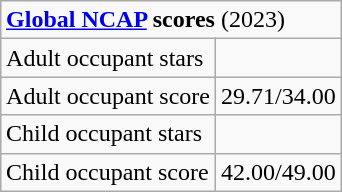<table class="wikitable" align="right">
<tr>
<td colspan="2"><strong><a href='#'>Global NCAP</a> scores</strong> (2023)</td>
</tr>
<tr>
<td>Adult occupant stars</td>
<td></td>
</tr>
<tr>
<td>Adult occupant score</td>
<td>29.71/34.00</td>
</tr>
<tr>
<td>Child occupant stars</td>
<td></td>
</tr>
<tr>
<td>Child occupant score</td>
<td>42.00/49.00</td>
</tr>
</table>
